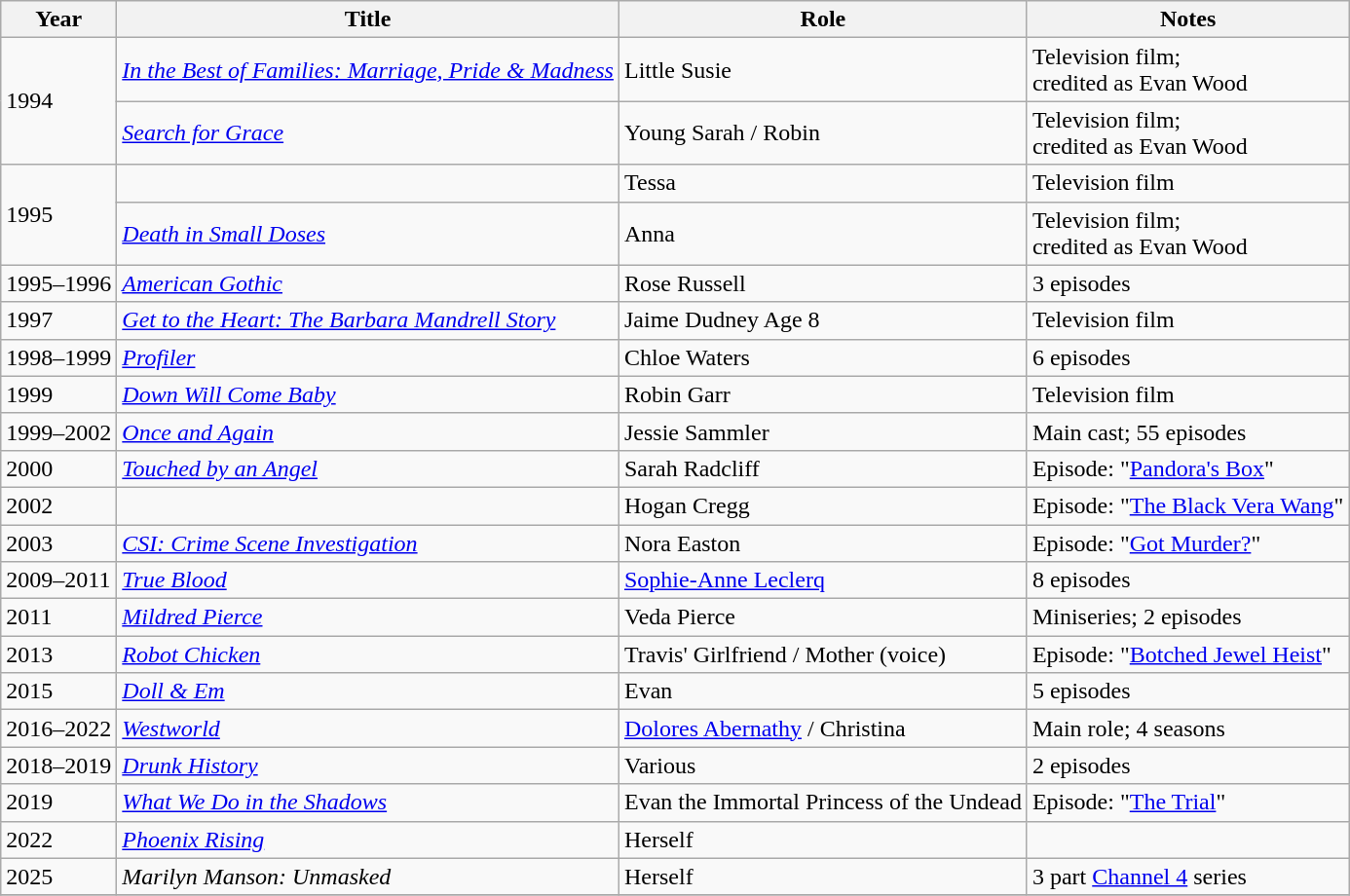<table class="wikitable sortable">
<tr>
<th>Year</th>
<th>Title</th>
<th>Role</th>
<th class="unsortable">Notes</th>
</tr>
<tr>
<td rowspan="2">1994</td>
<td><em><a href='#'>In the Best of Families: Marriage, Pride & Madness</a></em></td>
<td>Little Susie</td>
<td>Television film;<br>credited as Evan Wood</td>
</tr>
<tr>
<td><em><a href='#'>Search for Grace</a></em></td>
<td>Young Sarah / Robin</td>
<td>Television film;<br>credited as Evan Wood</td>
</tr>
<tr>
<td rowspan="2">1995</td>
<td><em></em></td>
<td>Tessa</td>
<td>Television film</td>
</tr>
<tr>
<td><em><a href='#'>Death in Small Doses</a></em></td>
<td>Anna</td>
<td>Television film;<br>credited as Evan Wood</td>
</tr>
<tr>
<td>1995–1996</td>
<td><em><a href='#'>American Gothic</a></em></td>
<td>Rose Russell</td>
<td>3 episodes</td>
</tr>
<tr>
<td>1997</td>
<td><em><a href='#'>Get to the Heart: The Barbara Mandrell Story</a></em></td>
<td>Jaime Dudney  Age 8</td>
<td>Television film</td>
</tr>
<tr>
<td>1998–1999</td>
<td><em><a href='#'>Profiler</a></em></td>
<td>Chloe Waters</td>
<td>6 episodes</td>
</tr>
<tr>
<td>1999</td>
<td><em><a href='#'>Down Will Come Baby</a></em></td>
<td>Robin Garr</td>
<td>Television film</td>
</tr>
<tr>
<td>1999–2002</td>
<td><em><a href='#'>Once and Again</a></em></td>
<td>Jessie Sammler</td>
<td>Main cast; 55 episodes</td>
</tr>
<tr>
<td>2000</td>
<td><em><a href='#'>Touched by an Angel</a></em></td>
<td>Sarah Radcliff</td>
<td>Episode: "<a href='#'>Pandora's Box</a>"</td>
</tr>
<tr>
<td>2002</td>
<td><em></em></td>
<td>Hogan Cregg</td>
<td>Episode: "<a href='#'>The Black Vera Wang</a>"</td>
</tr>
<tr>
<td>2003</td>
<td><em><a href='#'>CSI: Crime Scene Investigation</a></em></td>
<td>Nora Easton</td>
<td>Episode: "<a href='#'>Got Murder?</a>"</td>
</tr>
<tr>
<td>2009–2011</td>
<td><em><a href='#'>True Blood</a></em></td>
<td><a href='#'>Sophie-Anne Leclerq</a></td>
<td>8 episodes</td>
</tr>
<tr>
<td>2011</td>
<td><em><a href='#'>Mildred Pierce</a></em></td>
<td>Veda Pierce</td>
<td>Miniseries; 2 episodes</td>
</tr>
<tr>
<td>2013</td>
<td><em><a href='#'>Robot Chicken</a></em></td>
<td>Travis' Girlfriend / Mother (voice)</td>
<td>Episode: "<a href='#'>Botched Jewel Heist</a>"</td>
</tr>
<tr>
<td>2015</td>
<td><em><a href='#'>Doll & Em</a></em></td>
<td>Evan</td>
<td>5 episodes</td>
</tr>
<tr>
<td>2016–2022</td>
<td><em><a href='#'>Westworld</a></em></td>
<td><a href='#'>Dolores Abernathy</a> / Christina</td>
<td>Main role; 4 seasons</td>
</tr>
<tr>
<td>2018–2019</td>
<td><em><a href='#'>Drunk History</a></em></td>
<td>Various</td>
<td>2 episodes</td>
</tr>
<tr>
<td>2019</td>
<td><em><a href='#'>What We Do in the Shadows</a></em></td>
<td>Evan the Immortal Princess of the Undead</td>
<td>Episode: "<a href='#'>The Trial</a>"</td>
</tr>
<tr>
<td>2022</td>
<td><em><a href='#'>Phoenix Rising</a></em></td>
<td>Herself</td>
<td></td>
</tr>
<tr>
<td>2025</td>
<td><em>Marilyn Manson: Unmasked</em></td>
<td>Herself</td>
<td>3 part <a href='#'>Channel 4</a> series</td>
</tr>
<tr>
</tr>
</table>
